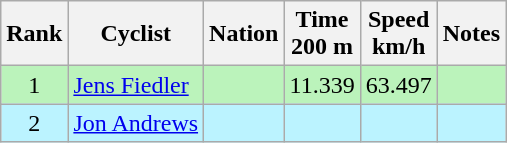<table class="wikitable sortable" style="text-align:center">
<tr>
<th>Rank</th>
<th>Cyclist</th>
<th>Nation</th>
<th>Time<br>200 m</th>
<th>Speed<br>km/h</th>
<th>Notes</th>
</tr>
<tr bgcolor=bbf3bb>
<td>1</td>
<td align=left><a href='#'>Jens Fiedler</a></td>
<td align=left></td>
<td>11.339</td>
<td>63.497</td>
<td></td>
</tr>
<tr bgcolor=bbf3ff>
<td>2</td>
<td align=left><a href='#'>Jon Andrews</a></td>
<td align=left></td>
<td></td>
<td></td>
<td></td>
</tr>
</table>
